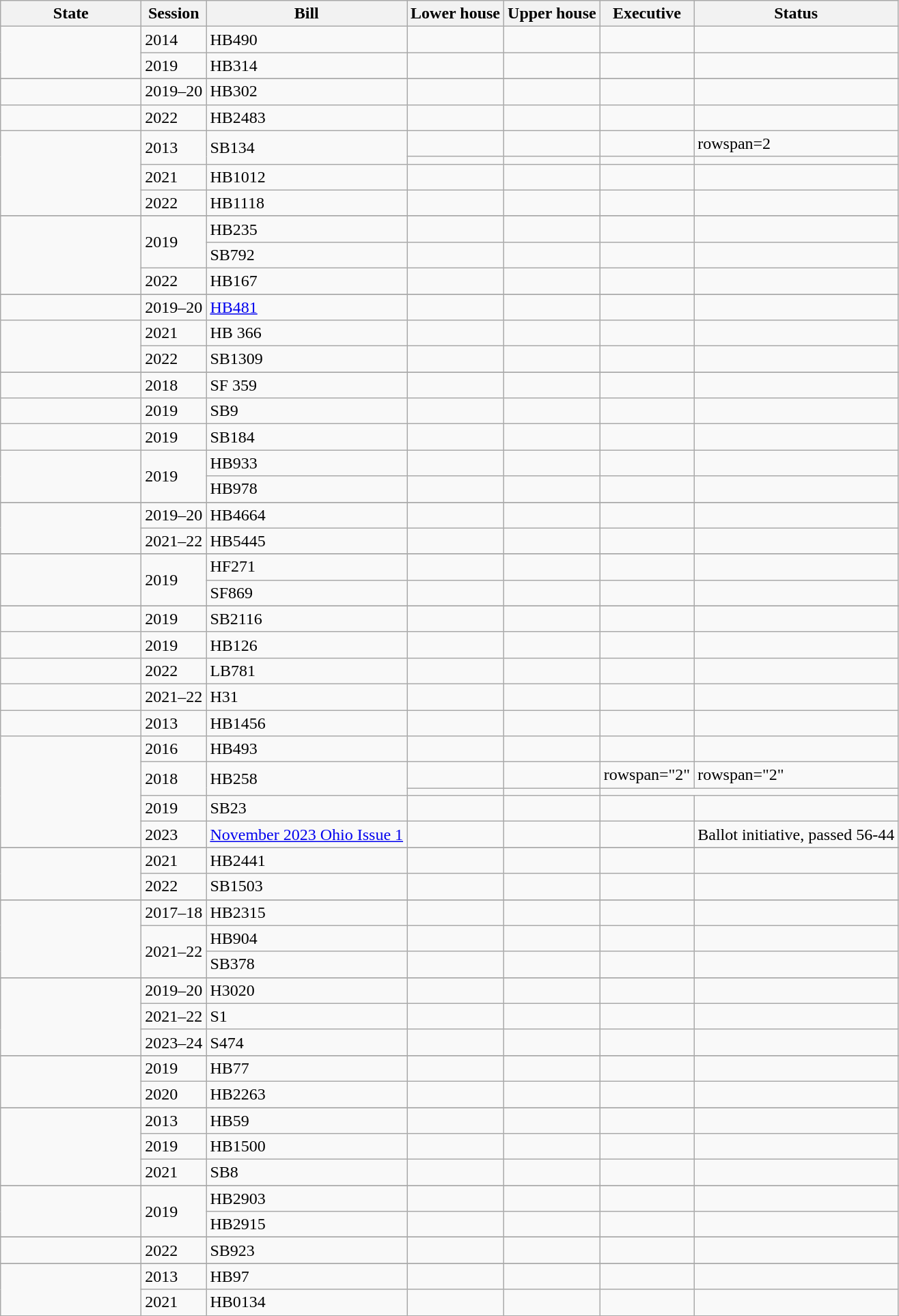<table class="wikitable sortable">
<tr>
<th style="width:130px">State</th>
<th>Session</th>
<th class="unsortable">Bill</th>
<th class="unsortable">Lower house</th>
<th class="unsortable">Upper house</th>
<th class="unsortable">Executive</th>
<th>Status</th>
</tr>
<tr>
<td rowspan="2"></td>
<td>2014</td>
<td>HB490</td>
<td></td>
<td></td>
<td></td>
<td></td>
</tr>
<tr>
<td>2019</td>
<td>HB314</td>
<td></td>
<td></td>
<td></td>
<td></td>
</tr>
<tr>
</tr>
<tr>
<td></td>
<td>2019–20</td>
<td>HB302</td>
<td></td>
<td></td>
<td></td>
<td></td>
</tr>
<tr>
<td></td>
<td>2022</td>
<td>HB2483</td>
<td></td>
<td></td>
<td></td>
<td></td>
</tr>
<tr>
<td rowspan="4"></td>
<td rowspan="2">2013</td>
<td rowspan="2">SB134</td>
<td></td>
<td></td>
<td></td>
<td>rowspan=2 </td>
</tr>
<tr>
<td></td>
<td></td>
<td></td>
</tr>
<tr>
<td>2021</td>
<td>HB1012</td>
<td></td>
<td></td>
<td></td>
<td></td>
</tr>
<tr>
<td>2022</td>
<td>HB1118</td>
<td></td>
<td></td>
<td></td>
<td></td>
</tr>
<tr>
</tr>
<tr>
<td rowspan="3"></td>
<td rowspan="2">2019</td>
<td>HB235</td>
<td></td>
<td></td>
<td></td>
<td></td>
</tr>
<tr>
<td>SB792</td>
<td></td>
<td></td>
<td></td>
<td></td>
</tr>
<tr>
<td>2022</td>
<td>HB167</td>
<td></td>
<td></td>
<td></td>
<td></td>
</tr>
<tr>
</tr>
<tr>
<td></td>
<td>2019–20</td>
<td><a href='#'>HB481</a></td>
<td></td>
<td></td>
<td></td>
<td></td>
</tr>
<tr>
<td rowspan="2"></td>
<td>2021</td>
<td>HB 366</td>
<td></td>
<td></td>
<td></td>
<td></td>
</tr>
<tr>
<td>2022</td>
<td>SB1309</td>
<td></td>
<td></td>
<td></td>
<td></td>
</tr>
<tr>
</tr>
<tr>
<td></td>
<td>2018</td>
<td>SF 359</td>
<td></td>
<td></td>
<td></td>
<td></td>
</tr>
<tr>
<td></td>
<td>2019</td>
<td>SB9</td>
<td></td>
<td></td>
<td></td>
<td></td>
</tr>
<tr>
<td></td>
<td>2019</td>
<td>SB184</td>
<td></td>
<td></td>
<td></td>
<td></td>
</tr>
<tr>
<td rowspan="2"></td>
<td rowspan="2">2019</td>
<td>HB933</td>
<td></td>
<td></td>
<td></td>
<td></td>
</tr>
<tr>
<td>HB978</td>
<td></td>
<td></td>
<td></td>
<td></td>
</tr>
<tr>
</tr>
<tr>
<td rowspan="2"></td>
<td>2019–20</td>
<td>HB4664</td>
<td></td>
<td></td>
<td></td>
<td></td>
</tr>
<tr>
<td>2021–22</td>
<td>HB5445</td>
<td></td>
<td></td>
<td></td>
<td></td>
</tr>
<tr>
</tr>
<tr>
<td rowspan="2"></td>
<td rowspan="2">2019</td>
<td>HF271</td>
<td></td>
<td></td>
<td></td>
<td></td>
</tr>
<tr>
<td>SF869</td>
<td></td>
<td></td>
<td></td>
<td></td>
</tr>
<tr>
</tr>
<tr>
<td></td>
<td>2019</td>
<td>SB2116</td>
<td></td>
<td></td>
<td></td>
<td></td>
</tr>
<tr>
<td></td>
<td>2019</td>
<td>HB126</td>
<td></td>
<td></td>
<td></td>
<td></td>
</tr>
<tr>
<td></td>
<td>2022</td>
<td>LB781</td>
<td></td>
<td></td>
<td></td>
<td></td>
</tr>
<tr>
<td></td>
<td>2021–22</td>
<td>H31</td>
<td></td>
<td></td>
<td></td>
<td></td>
</tr>
<tr>
<td></td>
<td>2013</td>
<td>HB1456</td>
<td></td>
<td></td>
<td></td>
<td></td>
</tr>
<tr>
<td rowspan="5"></td>
<td>2016</td>
<td>HB493</td>
<td></td>
<td></td>
<td></td>
<td></td>
</tr>
<tr>
<td rowspan="2">2018</td>
<td rowspan="2">HB258</td>
<td></td>
<td></td>
<td>rowspan="2" </td>
<td>rowspan="2" </td>
</tr>
<tr>
<td></td>
<td></td>
</tr>
<tr>
<td>2019</td>
<td>SB23</td>
<td></td>
<td></td>
<td></td>
<td></td>
</tr>
<tr>
<td>2023</td>
<td><a href='#'>November 2023 Ohio Issue 1</a></td>
<td></td>
<td></td>
<td></td>
<td>Ballot initiative, passed 56-44</td>
</tr>
<tr>
</tr>
<tr>
<td rowspan="2"></td>
<td>2021</td>
<td>HB2441</td>
<td></td>
<td></td>
<td></td>
<td></td>
</tr>
<tr>
<td>2022</td>
<td>SB1503</td>
<td></td>
<td></td>
<td></td>
<td></td>
</tr>
<tr>
</tr>
<tr>
<td rowspan="3"></td>
<td>2017–18</td>
<td>HB2315</td>
<td></td>
<td></td>
<td></td>
<td></td>
</tr>
<tr>
<td rowspan="2">2021–22</td>
<td>HB904</td>
<td></td>
<td></td>
<td></td>
<td></td>
</tr>
<tr>
<td>SB378</td>
<td></td>
<td></td>
<td></td>
<td></td>
</tr>
<tr>
</tr>
<tr>
<td rowspan="3"></td>
<td>2019–20</td>
<td>H3020</td>
<td></td>
<td></td>
<td></td>
<td></td>
</tr>
<tr>
<td>2021–22</td>
<td>S1</td>
<td></td>
<td></td>
<td></td>
<td></td>
</tr>
<tr>
<td>2023–24</td>
<td>S474</td>
<td></td>
<td></td>
<td></td>
<td></td>
</tr>
<tr>
</tr>
<tr>
<td rowspan="2"></td>
<td>2019</td>
<td>HB77</td>
<td></td>
<td></td>
<td></td>
<td></td>
</tr>
<tr>
<td>2020</td>
<td>HB2263</td>
<td></td>
<td></td>
<td></td>
<td></td>
</tr>
<tr>
</tr>
<tr>
<td rowspan="3"></td>
<td>2013</td>
<td>HB59</td>
<td></td>
<td></td>
<td></td>
<td></td>
</tr>
<tr>
<td>2019</td>
<td>HB1500</td>
<td></td>
<td></td>
<td></td>
<td></td>
</tr>
<tr>
<td>2021</td>
<td>SB8</td>
<td></td>
<td></td>
<td></td>
<td></td>
</tr>
<tr>
</tr>
<tr>
<td rowspan="2"></td>
<td rowspan="2">2019</td>
<td>HB2903</td>
<td></td>
<td></td>
<td></td>
<td></td>
</tr>
<tr>
<td>HB2915</td>
<td></td>
<td></td>
<td></td>
<td></td>
</tr>
<tr>
</tr>
<tr>
<td></td>
<td>2022</td>
<td>SB923</td>
<td></td>
<td></td>
<td></td>
<td></td>
</tr>
<tr>
</tr>
<tr>
<td rowspan="2"></td>
<td>2013</td>
<td>HB97</td>
<td></td>
<td></td>
<td></td>
<td></td>
</tr>
<tr>
<td>2021</td>
<td>HB0134</td>
<td></td>
<td></td>
<td></td>
<td></td>
</tr>
<tr>
</tr>
<tr>
</tr>
</table>
